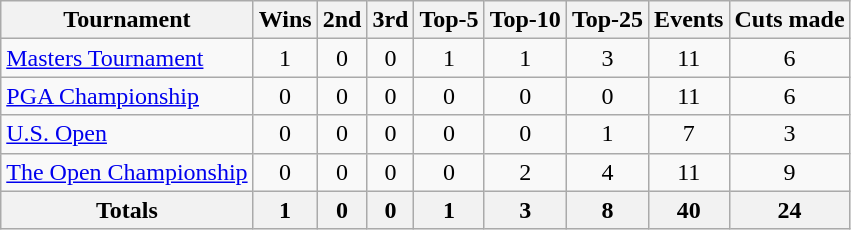<table class=wikitable style=text-align:center>
<tr>
<th>Tournament</th>
<th>Wins</th>
<th>2nd</th>
<th>3rd</th>
<th>Top-5</th>
<th>Top-10</th>
<th>Top-25</th>
<th>Events</th>
<th>Cuts made</th>
</tr>
<tr>
<td align=left><a href='#'>Masters Tournament</a></td>
<td>1</td>
<td>0</td>
<td>0</td>
<td>1</td>
<td>1</td>
<td>3</td>
<td>11</td>
<td>6</td>
</tr>
<tr>
<td align=left><a href='#'>PGA Championship</a></td>
<td>0</td>
<td>0</td>
<td>0</td>
<td>0</td>
<td>0</td>
<td>0</td>
<td>11</td>
<td>6</td>
</tr>
<tr>
<td align=left><a href='#'>U.S. Open</a></td>
<td>0</td>
<td>0</td>
<td>0</td>
<td>0</td>
<td>0</td>
<td>1</td>
<td>7</td>
<td>3</td>
</tr>
<tr>
<td align=left><a href='#'>The Open Championship</a></td>
<td>0</td>
<td>0</td>
<td>0</td>
<td>0</td>
<td>2</td>
<td>4</td>
<td>11</td>
<td>9</td>
</tr>
<tr>
<th>Totals</th>
<th>1</th>
<th>0</th>
<th>0</th>
<th>1</th>
<th>3</th>
<th>8</th>
<th>40</th>
<th>24</th>
</tr>
</table>
